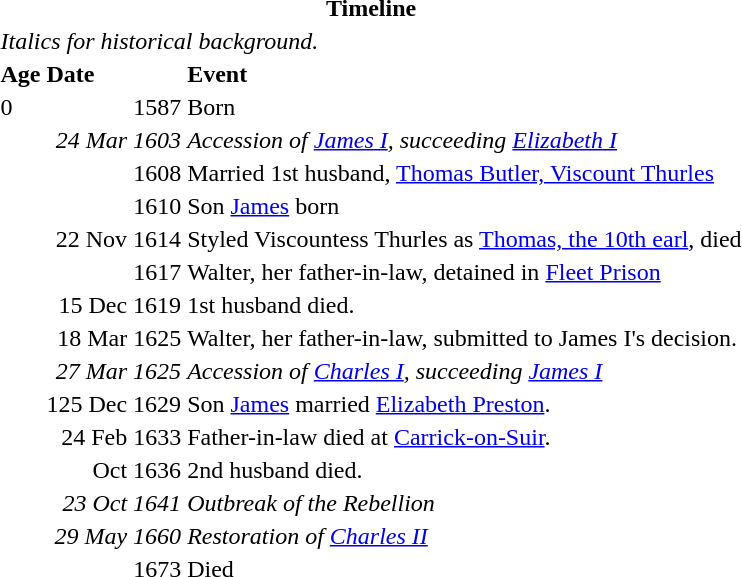<table>
<tr>
<th colspan=3>Timeline</th>
</tr>
<tr>
<td colspan=3><em>Italics for historical background.</em></td>
</tr>
<tr>
<th align="left">Age</th>
<th align="left">Date</th>
<th align="left">Event</th>
</tr>
<tr>
<td>0</td>
<td align=right>1587</td>
<td>Born</td>
</tr>
<tr>
<td></td>
<td align=right><em>24 Mar 1603</em></td>
<td><em>Accession of <a href='#'>James I</a>, succeeding <a href='#'>Elizabeth I</a></em></td>
</tr>
<tr>
<td></td>
<td align=right>1608</td>
<td>Married 1st husband, <a href='#'>Thomas Butler, Viscount Thurles</a></td>
</tr>
<tr>
<td></td>
<td align=right>1610</td>
<td>Son <a href='#'>James</a> born</td>
</tr>
<tr>
<td></td>
<td align=right>22 Nov 1614</td>
<td>Styled Viscountess Thurles as <a href='#'>Thomas, the 10th earl</a>, died</td>
</tr>
<tr>
<td></td>
<td align=right>1617</td>
<td>Walter, her father-in-law, detained in <a href='#'>Fleet Prison</a></td>
</tr>
<tr>
<td></td>
<td align=right>15 Dec 1619</td>
<td>1st husband died.</td>
</tr>
<tr>
<td></td>
<td align=right>18 Mar 1625</td>
<td>Walter, her father-in-law, submitted to James I's decision.</td>
</tr>
<tr>
<td></td>
<td align=right><em>27 Mar 1625</em></td>
<td><em>Accession of <a href='#'>Charles I</a>, succeeding <a href='#'>James I</a></em></td>
</tr>
<tr>
<td></td>
<td align=right>125 Dec 1629</td>
<td>Son <a href='#'>James</a> married <a href='#'>Elizabeth Preston</a>.</td>
</tr>
<tr>
<td></td>
<td align=right>24 Feb 1633</td>
<td>Father-in-law died at <a href='#'>Carrick-on-Suir</a>.</td>
</tr>
<tr>
<td></td>
<td align=right>Oct 1636</td>
<td>2nd husband died.</td>
</tr>
<tr>
<td></td>
<td align=right><em>23 Oct 1641</em></td>
<td><em>Outbreak of the Rebellion</em></td>
</tr>
<tr>
<td></td>
<td align=right><em>29 May 1660</em></td>
<td><em>Restoration of <a href='#'>Charles II</a></em></td>
</tr>
<tr>
<td></td>
<td align=right>1673</td>
<td>Died</td>
</tr>
</table>
